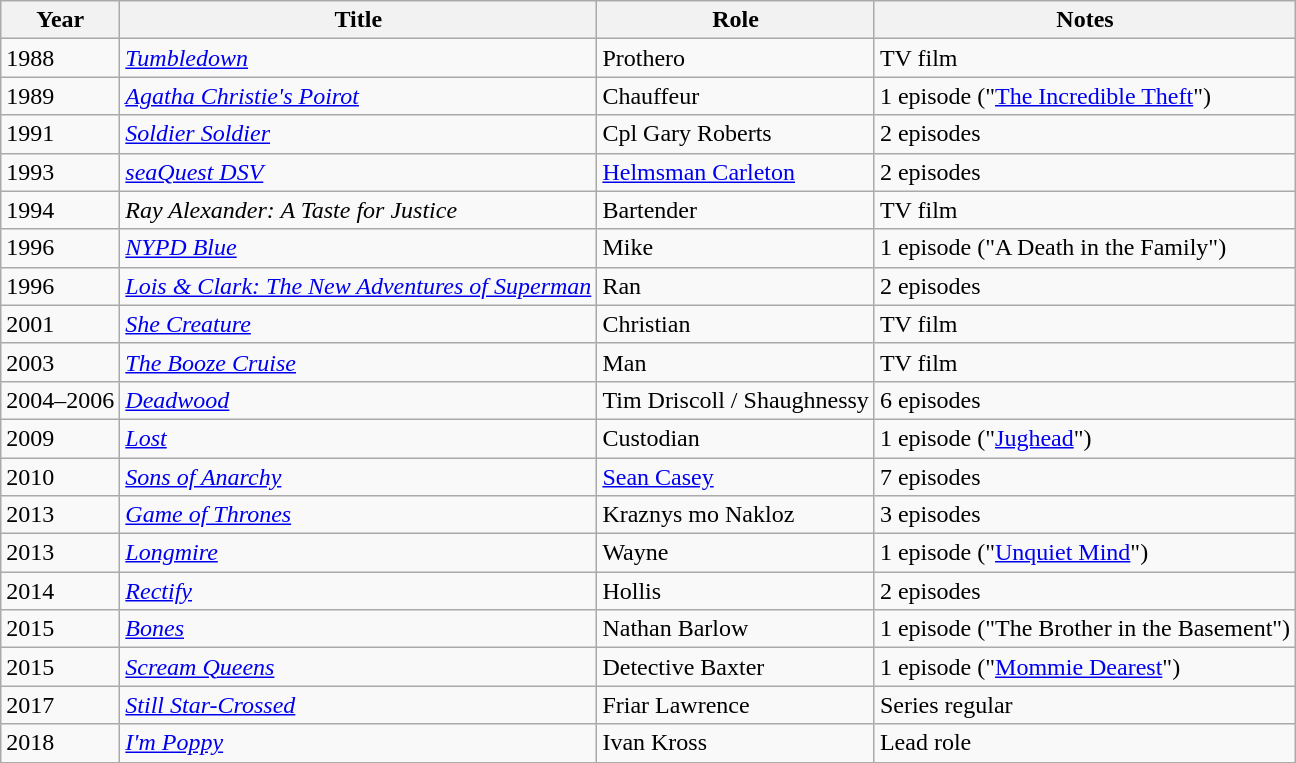<table class="wikitable sortable">
<tr>
<th>Year</th>
<th>Title</th>
<th>Role</th>
<th>Notes</th>
</tr>
<tr>
<td>1988</td>
<td><em><a href='#'>Tumbledown</a></em></td>
<td>Prothero</td>
<td>TV film</td>
</tr>
<tr>
<td>1989</td>
<td><em><a href='#'>Agatha Christie's Poirot</a></em></td>
<td>Chauffeur</td>
<td>1 episode ("<a href='#'>The Incredible Theft</a>")</td>
</tr>
<tr>
<td>1991</td>
<td><em><a href='#'>Soldier Soldier</a></em></td>
<td>Cpl Gary Roberts</td>
<td>2 episodes</td>
</tr>
<tr>
<td>1993</td>
<td><em><a href='#'>seaQuest DSV</a></em></td>
<td><a href='#'>Helmsman Carleton</a></td>
<td>2 episodes</td>
</tr>
<tr>
<td>1994</td>
<td><em>Ray Alexander: A Taste for Justice</em></td>
<td>Bartender</td>
<td>TV film</td>
</tr>
<tr>
<td>1996</td>
<td><em><a href='#'>NYPD Blue</a></em></td>
<td>Mike</td>
<td>1 episode ("A Death in the Family")</td>
</tr>
<tr>
<td>1996</td>
<td><em><a href='#'>Lois & Clark: The New Adventures of Superman</a></em></td>
<td>Ran</td>
<td>2 episodes</td>
</tr>
<tr>
<td>2001</td>
<td><em><a href='#'>She Creature</a></em></td>
<td>Christian</td>
<td>TV film</td>
</tr>
<tr>
<td>2003</td>
<td><em><a href='#'>The Booze Cruise</a></em></td>
<td>Man</td>
<td>TV film</td>
</tr>
<tr>
<td>2004–2006</td>
<td><em><a href='#'>Deadwood</a></em></td>
<td>Tim Driscoll / Shaughnessy</td>
<td>6 episodes</td>
</tr>
<tr>
<td>2009</td>
<td><em><a href='#'>Lost</a></em></td>
<td>Custodian</td>
<td>1 episode ("<a href='#'>Jughead</a>")</td>
</tr>
<tr>
<td>2010</td>
<td><em><a href='#'>Sons of Anarchy</a></em></td>
<td><a href='#'>Sean Casey</a></td>
<td>7 episodes</td>
</tr>
<tr>
<td>2013</td>
<td><em><a href='#'>Game of Thrones</a></em></td>
<td>Kraznys mo Nakloz</td>
<td>3 episodes</td>
</tr>
<tr>
<td>2013</td>
<td><em><a href='#'>Longmire</a></em></td>
<td>Wayne</td>
<td>1 episode ("<a href='#'>Unquiet Mind</a>")</td>
</tr>
<tr>
<td>2014</td>
<td><em><a href='#'>Rectify</a></em></td>
<td>Hollis</td>
<td>2 episodes</td>
</tr>
<tr>
<td>2015</td>
<td><em><a href='#'>Bones</a></em></td>
<td>Nathan Barlow</td>
<td>1 episode ("The Brother in the Basement")</td>
</tr>
<tr>
<td>2015</td>
<td><em><a href='#'>Scream Queens</a></em></td>
<td>Detective Baxter</td>
<td>1 episode ("<a href='#'>Mommie Dearest</a>")</td>
</tr>
<tr>
<td>2017</td>
<td><em><a href='#'>Still Star-Crossed</a></em></td>
<td>Friar Lawrence</td>
<td>Series regular</td>
</tr>
<tr>
<td>2018</td>
<td><em><a href='#'>I'm Poppy</a></em></td>
<td>Ivan Kross</td>
<td>Lead role</td>
</tr>
</table>
